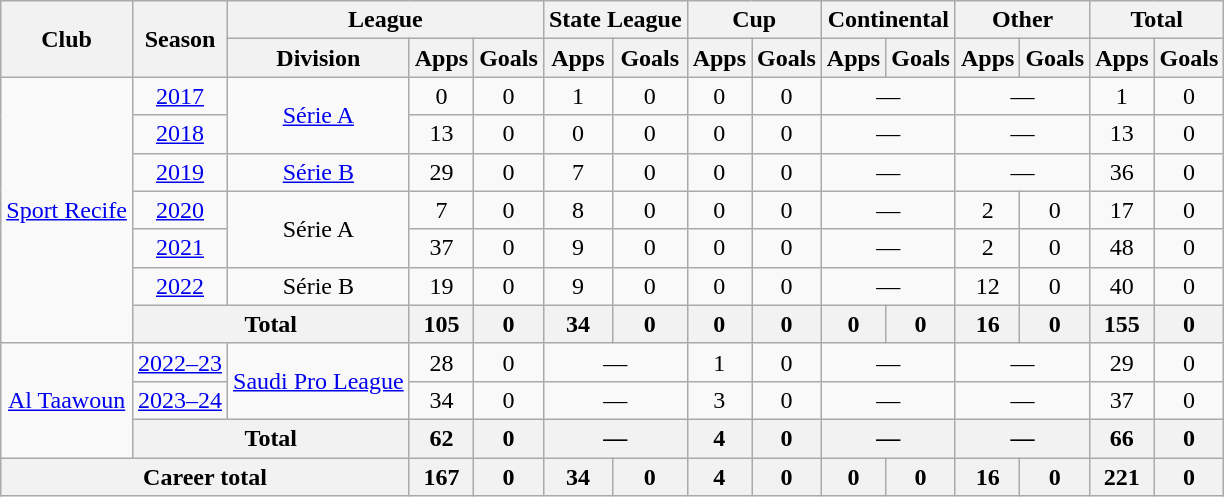<table class="wikitable" style="text-align: center;">
<tr>
<th rowspan="2">Club</th>
<th rowspan="2">Season</th>
<th colspan="3">League</th>
<th colspan="2">State League</th>
<th colspan="2">Cup</th>
<th colspan="2">Continental</th>
<th colspan="2">Other</th>
<th colspan="2">Total</th>
</tr>
<tr>
<th>Division</th>
<th>Apps</th>
<th>Goals</th>
<th>Apps</th>
<th>Goals</th>
<th>Apps</th>
<th>Goals</th>
<th>Apps</th>
<th>Goals</th>
<th>Apps</th>
<th>Goals</th>
<th>Apps</th>
<th>Goals</th>
</tr>
<tr>
<td rowspan="7" valign="center"><a href='#'>Sport Recife</a></td>
<td><a href='#'>2017</a></td>
<td rowspan="2"><a href='#'>Série A</a></td>
<td>0</td>
<td>0</td>
<td>1</td>
<td>0</td>
<td>0</td>
<td>0</td>
<td colspan="2">—</td>
<td colspan="2">—</td>
<td>1</td>
<td>0</td>
</tr>
<tr>
<td><a href='#'>2018</a></td>
<td>13</td>
<td>0</td>
<td>0</td>
<td>0</td>
<td>0</td>
<td>0</td>
<td colspan="2">—</td>
<td colspan="2">—</td>
<td>13</td>
<td>0</td>
</tr>
<tr>
<td><a href='#'>2019</a></td>
<td><a href='#'>Série B</a></td>
<td>29</td>
<td>0</td>
<td>7</td>
<td>0</td>
<td>0</td>
<td>0</td>
<td colspan="2">—</td>
<td colspan="2">—</td>
<td>36</td>
<td>0</td>
</tr>
<tr>
<td><a href='#'>2020</a></td>
<td rowspan="2">Série A</td>
<td>7</td>
<td>0</td>
<td>8</td>
<td>0</td>
<td>0</td>
<td>0</td>
<td colspan="2">—</td>
<td>2</td>
<td>0</td>
<td>17</td>
<td>0</td>
</tr>
<tr>
<td><a href='#'>2021</a></td>
<td>37</td>
<td>0</td>
<td>9</td>
<td>0</td>
<td>0</td>
<td>0</td>
<td colspan="2">—</td>
<td>2</td>
<td>0</td>
<td>48</td>
<td>0</td>
</tr>
<tr>
<td><a href='#'>2022</a></td>
<td>Série B</td>
<td>19</td>
<td>0</td>
<td>9</td>
<td>0</td>
<td>0</td>
<td>0</td>
<td colspan="2">—</td>
<td>12</td>
<td>0</td>
<td>40</td>
<td>0</td>
</tr>
<tr>
<th colspan="2"><strong>Total</strong></th>
<th>105</th>
<th>0</th>
<th>34</th>
<th>0</th>
<th>0</th>
<th>0</th>
<th>0</th>
<th>0</th>
<th>16</th>
<th>0</th>
<th>155</th>
<th>0</th>
</tr>
<tr>
<td rowspan="3" valign="center"><a href='#'>Al Taawoun</a></td>
<td><a href='#'>2022–23</a></td>
<td rowspan="2"><a href='#'>Saudi Pro League</a></td>
<td>28</td>
<td>0</td>
<td colspan="2">—</td>
<td>1</td>
<td>0</td>
<td colspan="2">—</td>
<td colspan="2">—</td>
<td>29</td>
<td>0</td>
</tr>
<tr>
<td><a href='#'>2023–24</a></td>
<td>34</td>
<td>0</td>
<td colspan="2">—</td>
<td>3</td>
<td>0</td>
<td colspan="2">—</td>
<td colspan="2">—</td>
<td>37</td>
<td>0</td>
</tr>
<tr>
<th colspan="2"><strong>Total</strong></th>
<th>62</th>
<th>0</th>
<th colspan="2">—</th>
<th>4</th>
<th>0</th>
<th colspan="2">—</th>
<th colspan="2">—</th>
<th>66</th>
<th>0</th>
</tr>
<tr>
<th colspan="3"><strong>Career total</strong></th>
<th>167</th>
<th>0</th>
<th>34</th>
<th>0</th>
<th>4</th>
<th>0</th>
<th>0</th>
<th>0</th>
<th>16</th>
<th>0</th>
<th>221</th>
<th>0</th>
</tr>
</table>
